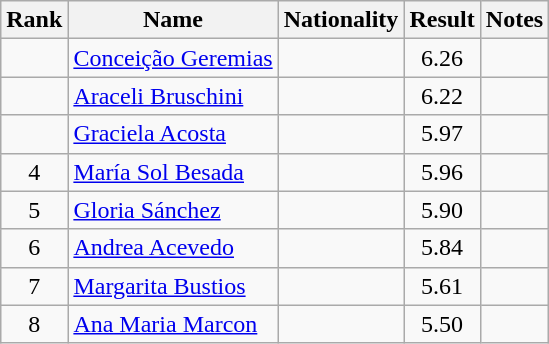<table class="wikitable sortable" style="text-align:center">
<tr>
<th>Rank</th>
<th>Name</th>
<th>Nationality</th>
<th>Result</th>
<th>Notes</th>
</tr>
<tr>
<td></td>
<td align=left><a href='#'>Conceição Geremias</a></td>
<td align=left></td>
<td>6.26</td>
<td></td>
</tr>
<tr>
<td></td>
<td align=left><a href='#'>Araceli Bruschini</a></td>
<td align=left></td>
<td>6.22</td>
<td></td>
</tr>
<tr>
<td></td>
<td align=left><a href='#'>Graciela Acosta</a></td>
<td align=left></td>
<td>5.97</td>
<td></td>
</tr>
<tr>
<td>4</td>
<td align=left><a href='#'>María Sol Besada</a></td>
<td align=left></td>
<td>5.96</td>
<td></td>
</tr>
<tr>
<td>5</td>
<td align=left><a href='#'>Gloria Sánchez</a></td>
<td align=left></td>
<td>5.90</td>
<td></td>
</tr>
<tr>
<td>6</td>
<td align=left><a href='#'>Andrea Acevedo</a></td>
<td align=left></td>
<td>5.84</td>
<td></td>
</tr>
<tr>
<td>7</td>
<td align=left><a href='#'>Margarita Bustios</a></td>
<td align=left></td>
<td>5.61</td>
<td></td>
</tr>
<tr>
<td>8</td>
<td align=left><a href='#'>Ana Maria Marcon</a></td>
<td align=left></td>
<td>5.50</td>
<td></td>
</tr>
</table>
